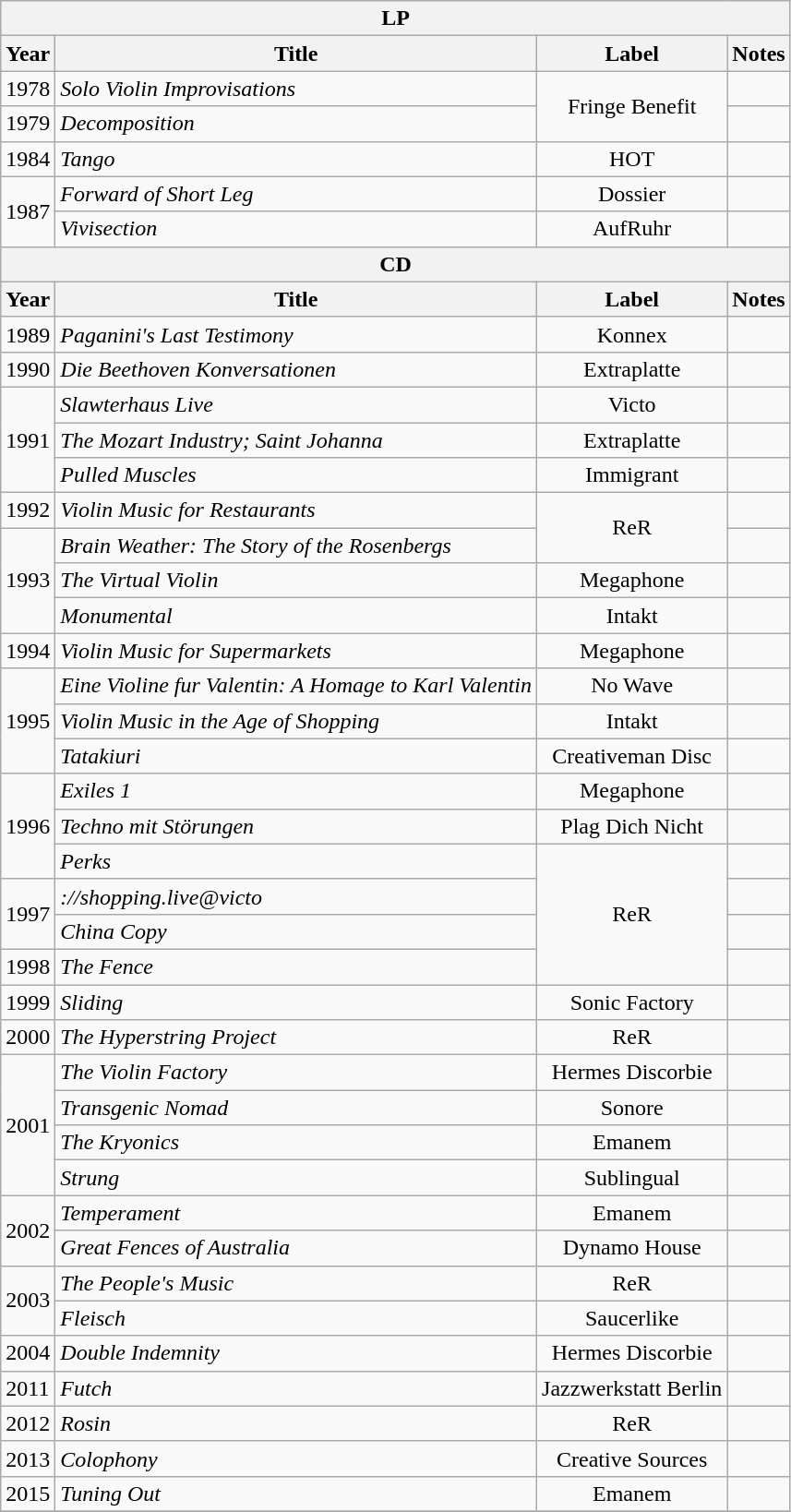<table class="wikitable">
<tr>
<th colspan=4>LP</th>
</tr>
<tr>
<th>Year</th>
<th>Title</th>
<th>Label</th>
<th>Notes</th>
</tr>
<tr>
<td>1978</td>
<td><em>Solo Violin Improvisations</em></td>
<td style="text-align:center;" rowspan="2">Fringe Benefit</td>
<td style="text-align:center;" rowspan="1"></td>
</tr>
<tr>
<td>1979</td>
<td><em>Decomposition</em></td>
<td style="text-align:center;"></td>
</tr>
<tr>
<td>1984</td>
<td><em>Tango</em></td>
<td style="text-align:center;">HOT</td>
<td style="text-align:center;"></td>
</tr>
<tr>
<td rowspan="2">1987</td>
<td><em>Forward of Short Leg</em></td>
<td style="text-align:center;">Dossier</td>
<td style="text-align:center;"></td>
</tr>
<tr>
<td><em>Vivisection</em></td>
<td style="text-align:center;">AufRuhr</td>
<td style="text-align:center;"></td>
</tr>
<tr>
<th colspan=4>CD</th>
</tr>
<tr>
<th>Year</th>
<th>Title</th>
<th>Label</th>
<th>Notes</th>
</tr>
<tr>
<td>1989</td>
<td><em>Paganini's Last Testimony</em></td>
<td style="text-align:center;">Konnex</td>
<td style="text-align:center;"></td>
</tr>
<tr>
<td>1990</td>
<td><em>Die Beethoven Konversationen</em></td>
<td style="text-align:center;">Extraplatte</td>
<td style="text-align:center;"></td>
</tr>
<tr>
<td rowspan="3">1991</td>
<td><em>Slawterhaus Live</em></td>
<td style="text-align:center;">Victo</td>
<td style="text-align:center;"></td>
</tr>
<tr>
<td><em>The Mozart Industry; Saint Johanna</em></td>
<td style="text-align:center;">Extraplatte</td>
<td style="text-align:center;"></td>
</tr>
<tr>
<td><em>Pulled Muscles</em></td>
<td style="text-align:center;">Immigrant</td>
<td style="text-align:center;"></td>
</tr>
<tr>
<td>1992</td>
<td><em>Violin Music for Restaurants</em></td>
<td rowspan=2 style="text-align:center;">ReR</td>
<td style="text-align:center;"></td>
</tr>
<tr>
<td rowspan="3">1993</td>
<td><em>Brain Weather: The Story of the Rosenbergs</em></td>
<td style="text-align:center;"></td>
</tr>
<tr>
<td><em>The Virtual Violin</em></td>
<td style="text-align:center;">Megaphone</td>
<td style="text-align:center;"></td>
</tr>
<tr>
<td><em>Monumental</em></td>
<td style="text-align:center;">Intakt</td>
<td style="text-align:center;"></td>
</tr>
<tr>
<td>1994</td>
<td><em>Violin Music for Supermarkets</em></td>
<td style="text-align:center;">Megaphone</td>
<td style="text-align:center;"></td>
</tr>
<tr>
<td rowspan="3">1995</td>
<td><em>Eine Violine fur Valentin: A Homage to Karl Valentin</em></td>
<td style="text-align:center;">No Wave</td>
<td style="text-align:center;"></td>
</tr>
<tr>
<td><em>Violin Music in the Age of Shopping</em></td>
<td style="text-align:center;">Intakt</td>
<td style="text-align:center;"></td>
</tr>
<tr>
<td><em>Tatakiuri</em></td>
<td style="text-align:center;">Creativeman Disc</td>
<td style="text-align:center;"></td>
</tr>
<tr>
<td rowspan="3">1996</td>
<td><em>Exiles 1</em></td>
<td style="text-align:center;">Megaphone</td>
<td style="text-align:center;"></td>
</tr>
<tr>
<td><em>Techno mit Störungen</em></td>
<td style="text-align:center;">Plag Dich Nicht</td>
<td style="text-align:center;"></td>
</tr>
<tr>
<td><em>Perks</em></td>
<td style="text-align:center;" rowspan="4">ReR</td>
<td style="text-align:center;"></td>
</tr>
<tr>
<td rowspan="2">1997</td>
<td><em>://shopping.live@victo</em></td>
<td style="text-align:center;"></td>
</tr>
<tr>
<td><em>China Copy</em></td>
<td style="text-align:center;"></td>
</tr>
<tr>
<td rowspan="1">1998</td>
<td><em>The Fence</em></td>
<td style="text-align:center;"></td>
</tr>
<tr>
<td>1999</td>
<td><em>Sliding</em></td>
<td style="text-align:center;">Sonic Factory</td>
<td style="text-align:center;"></td>
</tr>
<tr>
<td>2000</td>
<td><em>The Hyperstring Project</em></td>
<td style="text-align:center;">ReR</td>
<td style="text-align:center;"></td>
</tr>
<tr>
<td rowspan="4">2001</td>
<td><em>The Violin Factory</em></td>
<td style="text-align:center;">Hermes Discorbie</td>
<td style="text-align:center;"></td>
</tr>
<tr>
<td><em>Transgenic Nomad</em></td>
<td style="text-align:center;">Sonore</td>
<td style="text-align:center;"></td>
</tr>
<tr>
<td><em>The Kryonics</em></td>
<td style="text-align:center;">Emanem</td>
<td style="text-align:center;"></td>
</tr>
<tr>
<td><em>Strung</em></td>
<td style="text-align:center;">Sublingual</td>
<td style="text-align:center;"></td>
</tr>
<tr>
<td rowspan="2">2002</td>
<td><em>Temperament</em></td>
<td style="text-align:center;">Emanem</td>
<td style="text-align:center;"></td>
</tr>
<tr>
<td><em>Great Fences of Australia</em></td>
<td style="text-align:center;">Dynamo House</td>
<td style="text-align:center;"></td>
</tr>
<tr>
<td rowspan="2">2003</td>
<td><em>The People's Music</em></td>
<td style="text-align:center;">ReR</td>
<td style="text-align:center;"></td>
</tr>
<tr>
<td><em>Fleisch</em></td>
<td style="text-align:center;">Saucerlike</td>
<td style="text-align:center;"></td>
</tr>
<tr>
<td>2004</td>
<td><em>Double Indemnity</em></td>
<td style="text-align:center;">Hermes Discorbie</td>
<td style="text-align:center;"></td>
</tr>
<tr>
<td>2011</td>
<td><em>Futch</em></td>
<td style="text-align:center;">Jazzwerkstatt Berlin</td>
<td style="text-align:center;"></td>
</tr>
<tr>
<td>2012</td>
<td><em>Rosin</em></td>
<td style="text-align:center;">ReR</td>
<td style="text-align:center;"></td>
</tr>
<tr>
<td>2013</td>
<td><em>Colophony</em></td>
<td style="text-align:center;">Creative Sources</td>
<td style="text-align:center;"></td>
</tr>
<tr>
<td>2015</td>
<td><em>Tuning Out</em></td>
<td style="text-align:center;">Emanem</td>
<td style="text-align:center;"></td>
</tr>
<tr>
</tr>
</table>
